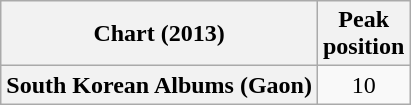<table class="wikitable plainrowheaders" style="text-align:center">
<tr>
<th>Chart (2013)</th>
<th>Peak<br>position</th>
</tr>
<tr>
<th scope="row">South Korean Albums (Gaon)</th>
<td>10</td>
</tr>
</table>
